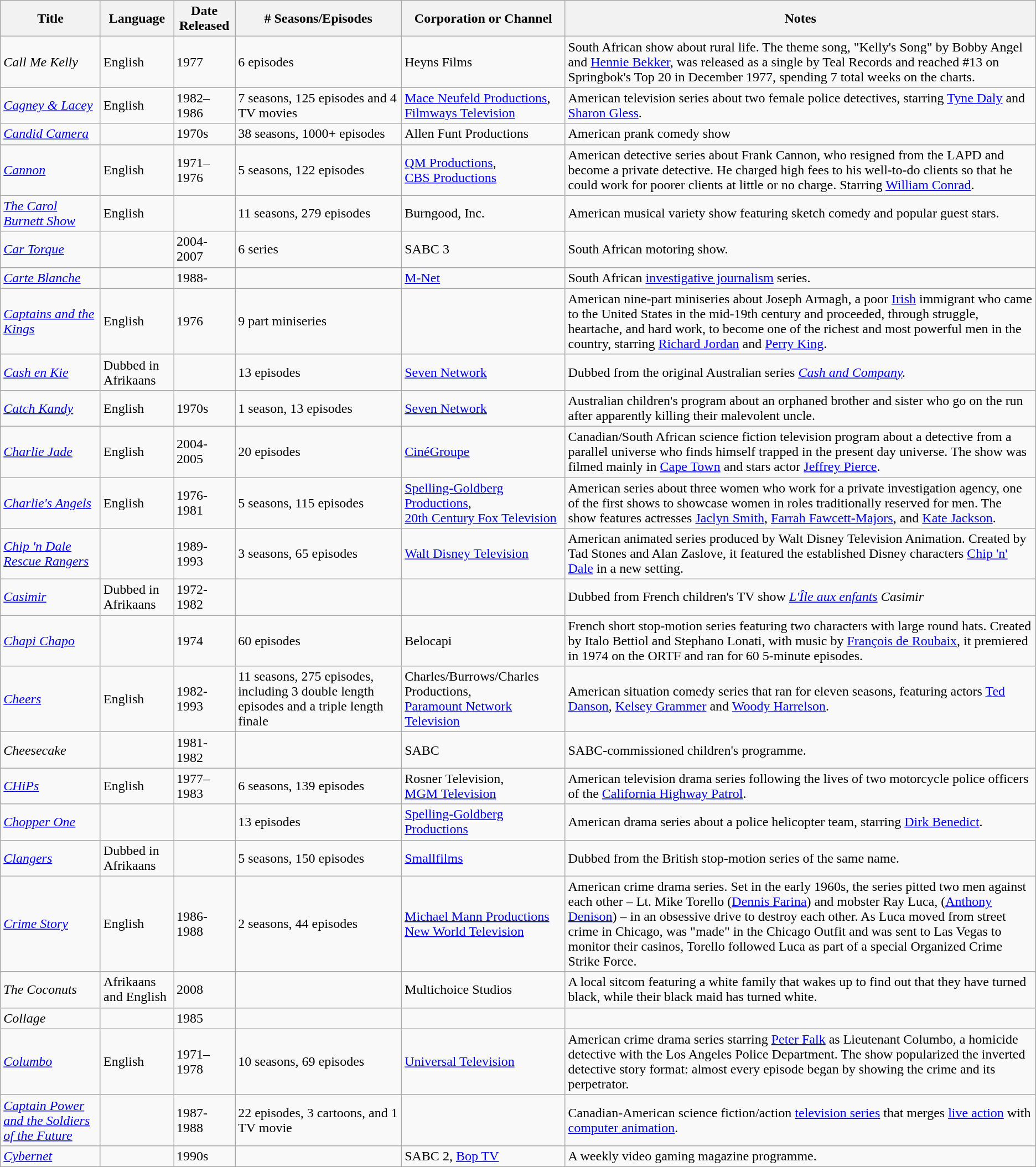<table class="wikitable sortable">
<tr>
<th>Title</th>
<th>Language</th>
<th>Date Released</th>
<th># Seasons/Episodes</th>
<th>Corporation or Channel</th>
<th>Notes</th>
</tr>
<tr>
<td><em>Call Me Kelly</em></td>
<td>English</td>
<td>1977</td>
<td>6 episodes</td>
<td>Heyns Films</td>
<td>South African show about rural life. The theme song, "Kelly's Song" by Bobby Angel and <a href='#'>Hennie Bekker</a>, was released as a single by Teal Records and reached #13 on Springbok's Top 20 in December 1977, spending 7 total weeks on the charts.</td>
</tr>
<tr>
<td><em><a href='#'>Cagney & Lacey</a></em></td>
<td>English</td>
<td>1982–1986</td>
<td>7 seasons, 125 episodes and 4 TV movies</td>
<td><a href='#'>Mace Neufeld Productions</a>,<br><a href='#'>Filmways Television</a></td>
<td>American television series about two female police detectives, starring <a href='#'>Tyne Daly</a> and <a href='#'>Sharon Gless</a>.</td>
</tr>
<tr>
<td><em><a href='#'>Candid Camera</a></em></td>
<td></td>
<td>1970s</td>
<td>38 seasons, 1000+ episodes</td>
<td>Allen Funt Productions</td>
<td>American prank comedy show</td>
</tr>
<tr>
<td><em><a href='#'>Cannon</a></em></td>
<td>English</td>
<td>1971–1976</td>
<td>5 seasons, 122 episodes</td>
<td><a href='#'>QM Productions</a>,<br><a href='#'>CBS Productions</a></td>
<td>American detective series about Frank Cannon, who resigned from the LAPD and become a private detective. He charged high fees to his well-to-do clients so that he could work for poorer clients at little or no charge. Starring <a href='#'>William Conrad</a>.</td>
</tr>
<tr>
<td><em><a href='#'>The Carol Burnett Show</a></em></td>
<td>English</td>
<td></td>
<td>11 seasons, 279 episodes</td>
<td>Burngood, Inc.</td>
<td>American musical variety show featuring sketch comedy and popular guest stars.</td>
</tr>
<tr>
<td><em><a href='#'>Car Torque</a></em></td>
<td></td>
<td>2004-2007</td>
<td>6 series</td>
<td>SABC 3</td>
<td>South African motoring show.</td>
</tr>
<tr>
<td><em><a href='#'>Carte Blanche</a></em></td>
<td></td>
<td>1988-</td>
<td></td>
<td><a href='#'>M-Net</a></td>
<td>South African <a href='#'>investigative journalism</a> series.</td>
</tr>
<tr>
<td><em><a href='#'>Captains and the Kings</a></em></td>
<td>English</td>
<td>1976</td>
<td>9 part miniseries</td>
<td></td>
<td>American nine-part miniseries about Joseph Armagh, a poor <a href='#'>Irish</a> immigrant who came to the United States in the mid-19th century and proceeded, through struggle, heartache, and hard work, to become one of the richest and most powerful men in the country, starring <a href='#'>Richard Jordan</a> and <a href='#'>Perry King</a>.</td>
</tr>
<tr>
<td><em><a href='#'>Cash en Kie</a></em></td>
<td>Dubbed in Afrikaans</td>
<td></td>
<td>13 episodes</td>
<td><a href='#'>Seven Network</a></td>
<td>Dubbed from the original Australian series <em><a href='#'>Cash and Company</a>.</em></td>
</tr>
<tr>
<td><em><a href='#'>Catch Kandy</a></em></td>
<td>English</td>
<td>1970s</td>
<td>1 season, 13 episodes</td>
<td><a href='#'>Seven Network</a></td>
<td>Australian children's program about an orphaned brother and sister who go on the run after apparently killing their malevolent uncle.</td>
</tr>
<tr>
<td><em><a href='#'>Charlie Jade</a></em></td>
<td>English</td>
<td>2004-2005</td>
<td>20 episodes</td>
<td><a href='#'>CinéGroupe</a></td>
<td>Canadian/South African science fiction television program about a detective from a parallel universe who finds himself trapped in the present day universe. The show was filmed mainly in <a href='#'>Cape Town</a> and stars actor <a href='#'>Jeffrey Pierce</a>.</td>
</tr>
<tr>
<td><em><a href='#'>Charlie's Angels</a></em></td>
<td>English</td>
<td>1976-1981</td>
<td>5 seasons, 115 episodes</td>
<td><a href='#'>Spelling-Goldberg Productions</a>,<br><a href='#'>20th Century Fox Television</a></td>
<td>American series about three women who work for a private investigation agency, one of the first shows to showcase women in roles traditionally reserved for men. The show features actresses <a href='#'>Jaclyn Smith</a>, <a href='#'>Farrah Fawcett-Majors</a>, and <a href='#'>Kate Jackson</a>.</td>
</tr>
<tr>
<td><em><a href='#'>Chip 'n Dale Rescue Rangers</a></em></td>
<td></td>
<td>1989-1993</td>
<td>3 seasons, 65 episodes</td>
<td><a href='#'>Walt Disney Television</a></td>
<td>American animated series produced by Walt Disney Television Animation. Created by Tad Stones and Alan Zaslove, it featured the established Disney characters <a href='#'>Chip 'n' Dale</a> in a new setting.</td>
</tr>
<tr>
<td><em><a href='#'>Casimir</a></em></td>
<td>Dubbed in Afrikaans</td>
<td>1972-1982</td>
<td></td>
<td></td>
<td>Dubbed from French children's TV show <em><a href='#'>L'Île aux enfants</a> Casimir</em></td>
</tr>
<tr>
<td><em><a href='#'>Chapi Chapo</a></em></td>
<td></td>
<td>1974</td>
<td>60 episodes</td>
<td>Belocapi</td>
<td>French short stop-motion series featuring two characters with large round hats. Created by Italo Bettiol and Stephano Lonati, with music by <a href='#'>François de Roubaix</a>, it premiered in 1974 on the ORTF and ran for 60 5-minute episodes.</td>
</tr>
<tr>
<td><em><a href='#'>Cheers</a></em></td>
<td>English</td>
<td>1982-1993</td>
<td>11 seasons, 275 episodes, including 3 double length episodes and a triple length finale</td>
<td>Charles/Burrows/Charles Productions,<br><a href='#'>Paramount Network Television</a></td>
<td>American situation comedy series that ran for eleven seasons, featuring actors <a href='#'>Ted Danson</a>, <a href='#'>Kelsey Grammer</a> and <a href='#'>Woody Harrelson</a>.</td>
</tr>
<tr>
<td><em>Cheesecake</em></td>
<td></td>
<td>1981-1982</td>
<td></td>
<td>SABC</td>
<td>SABC-commissioned children's programme.</td>
</tr>
<tr>
<td><em><a href='#'>CHiPs</a></em></td>
<td>English</td>
<td>1977–1983</td>
<td>6 seasons, 139 episodes</td>
<td>Rosner Television,<br><a href='#'>MGM Television</a></td>
<td>American television drama series following the lives of two motorcycle police officers of the <a href='#'>California Highway Patrol</a>.</td>
</tr>
<tr>
<td><em><a href='#'>Chopper One</a></em></td>
<td></td>
<td></td>
<td>13 episodes</td>
<td><a href='#'>Spelling-Goldberg Productions</a></td>
<td>American drama series about a police helicopter team, starring <a href='#'>Dirk Benedict</a>.</td>
</tr>
<tr>
<td><em><a href='#'>Clangers</a></em></td>
<td>Dubbed in Afrikaans</td>
<td></td>
<td>5 seasons, 150 episodes</td>
<td><a href='#'>Smallfilms</a></td>
<td>Dubbed from the British stop-motion series of the same name.</td>
</tr>
<tr>
<td><em><a href='#'>Crime Story</a></em></td>
<td>English</td>
<td>1986-1988</td>
<td>2 seasons, 44 episodes</td>
<td><a href='#'>Michael Mann Productions</a> <a href='#'>New World Television</a></td>
<td>American crime drama series. Set in the early 1960s, the series pitted two men against each other – Lt. Mike Torello (<a href='#'>Dennis Farina</a>) and mobster Ray Luca, (<a href='#'>Anthony Denison</a>) – in an obsessive drive to destroy each other. As Luca moved from street crime in Chicago, was "made" in the Chicago Outfit and was sent to Las Vegas to monitor their casinos, Torello followed Luca as part of a special Organized Crime Strike Force.</td>
</tr>
<tr>
<td><em>The Coconuts</em></td>
<td>Afrikaans and English</td>
<td>2008</td>
<td></td>
<td>Multichoice Studios</td>
<td>A local sitcom featuring a white family that wakes up to find out that they have turned black, while their black maid has turned white.</td>
</tr>
<tr>
<td><em>Collage</em></td>
<td></td>
<td>1985</td>
<td></td>
<td></td>
<td></td>
</tr>
<tr>
<td><em><a href='#'>Columbo</a></em></td>
<td>English</td>
<td>1971–1978</td>
<td>10 seasons, 69 episodes</td>
<td><a href='#'>Universal Television</a></td>
<td>American crime drama series starring <a href='#'>Peter Falk</a> as Lieutenant Columbo, a homicide detective with the Los Angeles Police Department. The show popularized the inverted detective story format: almost every episode began by showing the crime and its perpetrator.</td>
</tr>
<tr>
<td><em><a href='#'>Captain Power and the Soldiers of the Future</a></em></td>
<td></td>
<td>1987-1988</td>
<td>22 episodes, 3 cartoons, and 1 TV movie</td>
<td></td>
<td>Canadian-American science fiction/action <a href='#'>television series</a> that merges <a href='#'>live action</a> with <a href='#'>computer animation</a>.</td>
</tr>
<tr>
<td><em><a href='#'>Cybernet</a></em></td>
<td></td>
<td>1990s</td>
<td></td>
<td>SABC 2, <a href='#'>Bop TV</a></td>
<td>A weekly video gaming magazine programme.</td>
</tr>
</table>
